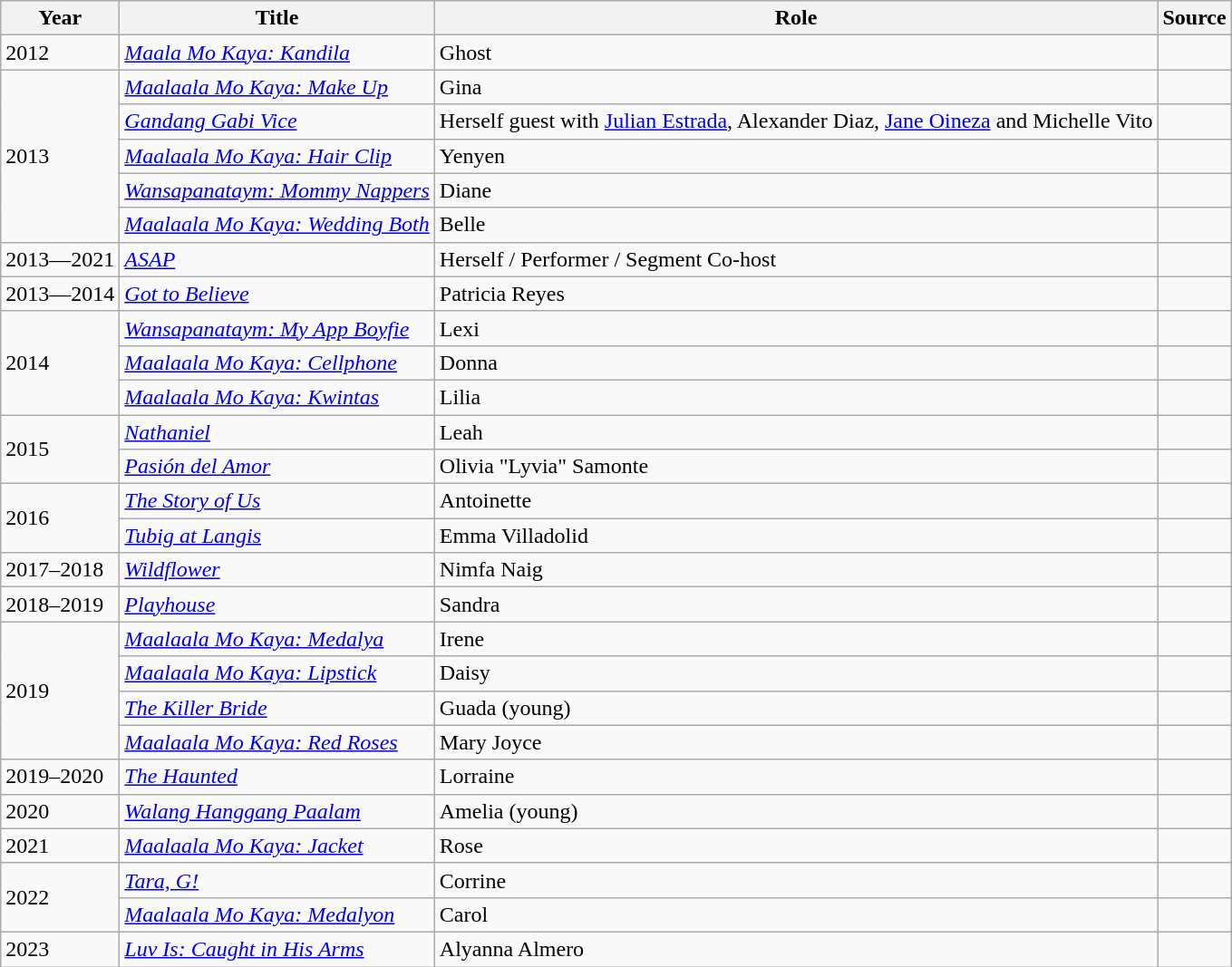<table class="wikitable sortable">
<tr>
<th>Year</th>
<th>Title</th>
<th>Role</th>
<th>Source</th>
</tr>
<tr>
<td>2012</td>
<td><em><a href='#'>Maala Mo Kaya: Kandila</a></em></td>
<td>Ghost</td>
<td></td>
</tr>
<tr>
<td rowspan="5">2013</td>
<td><em><a href='#'>Maalaala Mo Kaya: Make Up</a></em></td>
<td>Gina</td>
<td></td>
</tr>
<tr>
<td><em><a href='#'>Gandang Gabi Vice</a></em></td>
<td>Herself guest with <a href='#'>Julian Estrada</a>, Alexander Diaz, <a href='#'>Jane Oineza</a> and Michelle Vito</td>
<td></td>
</tr>
<tr>
<td><em><a href='#'>Maalaala Mo Kaya: Hair Clip</a></em></td>
<td>Yenyen</td>
<td></td>
</tr>
<tr>
<td><em><a href='#'>Wansapanataym: Mommy Nappers</a></em></td>
<td>Diane</td>
<td></td>
</tr>
<tr>
<td><em><a href='#'>Maalaala Mo Kaya: Wedding Both</a></em></td>
<td>Belle</td>
<td></td>
</tr>
<tr>
<td>2013—2021</td>
<td><em><a href='#'>ASAP</a></em></td>
<td>Herself / Performer / Segment Co-host</td>
<td></td>
</tr>
<tr>
<td>2013—2014</td>
<td><em><a href='#'>Got to Believe</a></em></td>
<td>Patricia Reyes</td>
<td></td>
</tr>
<tr>
<td rowspan="3">2014</td>
<td><em><a href='#'>Wansapanataym: My App Boyfie</a></em></td>
<td>Lexi</td>
<td></td>
</tr>
<tr>
<td><em><a href='#'>Maalaala Mo Kaya: Cellphone</a></em></td>
<td>Donna</td>
<td></td>
</tr>
<tr>
<td><em><a href='#'>Maalaala Mo Kaya: Kwintas</a></em></td>
<td>Lilia</td>
<td></td>
</tr>
<tr>
<td rowspan="2">2015</td>
<td><em><a href='#'>Nathaniel</a></em></td>
<td>Leah</td>
<td></td>
</tr>
<tr>
<td><em><a href='#'>Pasión del Amor</a></em></td>
<td>Olivia "Lyvia" Samonte</td>
<td></td>
</tr>
<tr>
<td rowspan="2">2016</td>
<td><em><a href='#'> The Story of Us</a></em></td>
<td>Antoinette</td>
<td></td>
</tr>
<tr>
<td><em><a href='#'>Tubig at Langis</a></em></td>
<td>Emma Villadolid</td>
<td></td>
</tr>
<tr>
<td>2017–2018</td>
<td><em><a href='#'>Wildflower</a></em></td>
<td>Nimfa Naig</td>
<td></td>
</tr>
<tr>
<td>2018–2019</td>
<td><em><a href='#'>Playhouse</a></em></td>
<td>Sandra</td>
<td></td>
</tr>
<tr>
<td rowspan="4">2019</td>
<td><em><a href='#'>Maalaala Mo Kaya: Medalya</a></em></td>
<td>Irene</td>
<td></td>
</tr>
<tr>
<td><em><a href='#'>Maalaala Mo Kaya: Lipstick</a></em></td>
<td>Daisy</td>
<td></td>
</tr>
<tr>
<td><em><a href='#'>The Killer Bride</a></em></td>
<td>Guada (young)</td>
<td></td>
</tr>
<tr>
<td><em><a href='#'>Maalaala Mo Kaya: Red Roses</a></em></td>
<td>Mary Joyce</td>
<td></td>
</tr>
<tr>
<td>2019–2020</td>
<td><em><a href='#'>The Haunted</a></em></td>
<td>Lorraine</td>
<td></td>
</tr>
<tr>
<td>2020</td>
<td><em><a href='#'>Walang Hanggang Paalam</a></em></td>
<td>Amelia (young)</td>
<td></td>
</tr>
<tr>
<td>2021</td>
<td><em><a href='#'>Maalaala Mo Kaya: Jacket</a></em></td>
<td>Rose</td>
<td></td>
</tr>
<tr>
<td rowspan="2">2022</td>
<td><em><a href='#'>Tara, G!</a></em></td>
<td>Corrine</td>
<td></td>
</tr>
<tr>
<td><em><a href='#'>Maalaala Mo Kaya: Medalyon</a></em></td>
<td>Carol</td>
<td></td>
</tr>
<tr>
<td>2023</td>
<td><em><a href='#'>Luv Is: Caught in His Arms</a></em></td>
<td>Alyanna Almero</td>
<td></td>
</tr>
</table>
